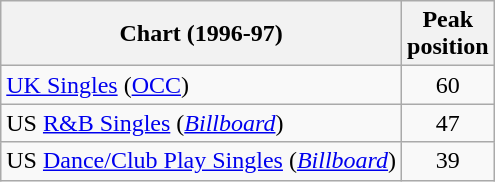<table class="wikitable">
<tr>
<th>Chart (1996-97)</th>
<th>Peak<br>position</th>
</tr>
<tr>
<td><a href='#'>UK Singles</a> (<a href='#'>OCC</a>)</td>
<td align="center">60</td>
</tr>
<tr>
<td>US <a href='#'>R&B Singles</a> (<em><a href='#'>Billboard</a></em>)</td>
<td align="center">47</td>
</tr>
<tr>
<td>US <a href='#'>Dance/Club Play Singles</a> (<em><a href='#'>Billboard</a></em>)</td>
<td align="center">39</td>
</tr>
</table>
